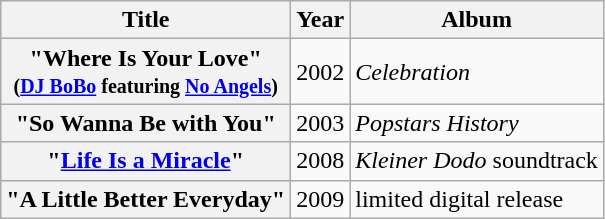<table class="wikitable plainrowheaders" border="1">
<tr>
<th scope="col">Title</th>
<th scope="col">Year</th>
<th scope="col">Album</th>
</tr>
<tr>
<th scope="row">"Where Is Your Love" <br><small>(<a href='#'>DJ BoBo</a> featuring <a href='#'>No Angels</a>)</small></th>
<td style="text-align:center;">2002</td>
<td><em>Celebration</em></td>
</tr>
<tr>
<th scope="row">"So Wanna Be with You"</th>
<td style="text-align:center;">2003</td>
<td><em>Popstars History</em></td>
</tr>
<tr>
<th scope="row">"<a href='#'>Life Is a Miracle</a>"</th>
<td style="text-align:center;">2008</td>
<td><em>Kleiner Dodo</em> soundtrack</td>
</tr>
<tr>
<th scope="row">"A Little Better Everyday"</th>
<td style="text-align:center;">2009</td>
<td>limited digital release</td>
</tr>
</table>
